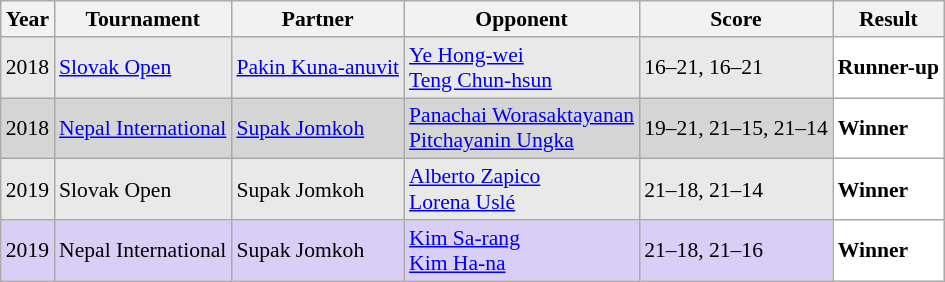<table class="sortable wikitable" style="font-size: 90%;">
<tr>
<th>Year</th>
<th>Tournament</th>
<th>Partner</th>
<th>Opponent</th>
<th>Score</th>
<th>Result</th>
</tr>
<tr style="background:#E9E9E9">
<td align="center">2018</td>
<td align="left"><a href='#'>Slovak Open</a></td>
<td align="left"> <a href='#'>Pakin Kuna-anuvit</a></td>
<td align="left"> <a href='#'>Ye Hong-wei</a><br> <a href='#'>Teng Chun-hsun</a></td>
<td align="left">16–21, 16–21</td>
<td style="text-align:left; background:white"> <strong>Runner-up</strong></td>
</tr>
<tr style="background:#D5D5D5">
<td align="center">2018</td>
<td align="left"><a href='#'>Nepal International</a></td>
<td align="left"> <a href='#'>Supak Jomkoh</a></td>
<td align="left"> <a href='#'>Panachai Worasaktayanan</a><br> <a href='#'>Pitchayanin Ungka</a></td>
<td align="left">19–21, 21–15, 21–14</td>
<td style="text-align:left; background:white"> <strong>Winner</strong></td>
</tr>
<tr style="background:#E9E9E9">
<td align="center">2019</td>
<td align="left">Slovak Open</td>
<td align="left"> Supak Jomkoh</td>
<td align="left"> <a href='#'>Alberto Zapico</a><br> <a href='#'>Lorena Uslé</a></td>
<td align="left">21–18, 21–14</td>
<td style="text-align:left; background:white"> <strong>Winner</strong></td>
</tr>
<tr style="background:#D8CEF6">
<td align="center">2019</td>
<td align="left">Nepal International</td>
<td align="left"> Supak Jomkoh</td>
<td align="left"> <a href='#'>Kim Sa-rang</a><br> <a href='#'>Kim Ha-na</a></td>
<td align="left">21–18, 21–16</td>
<td style="text-align:left; background:white"> <strong>Winner</strong></td>
</tr>
</table>
